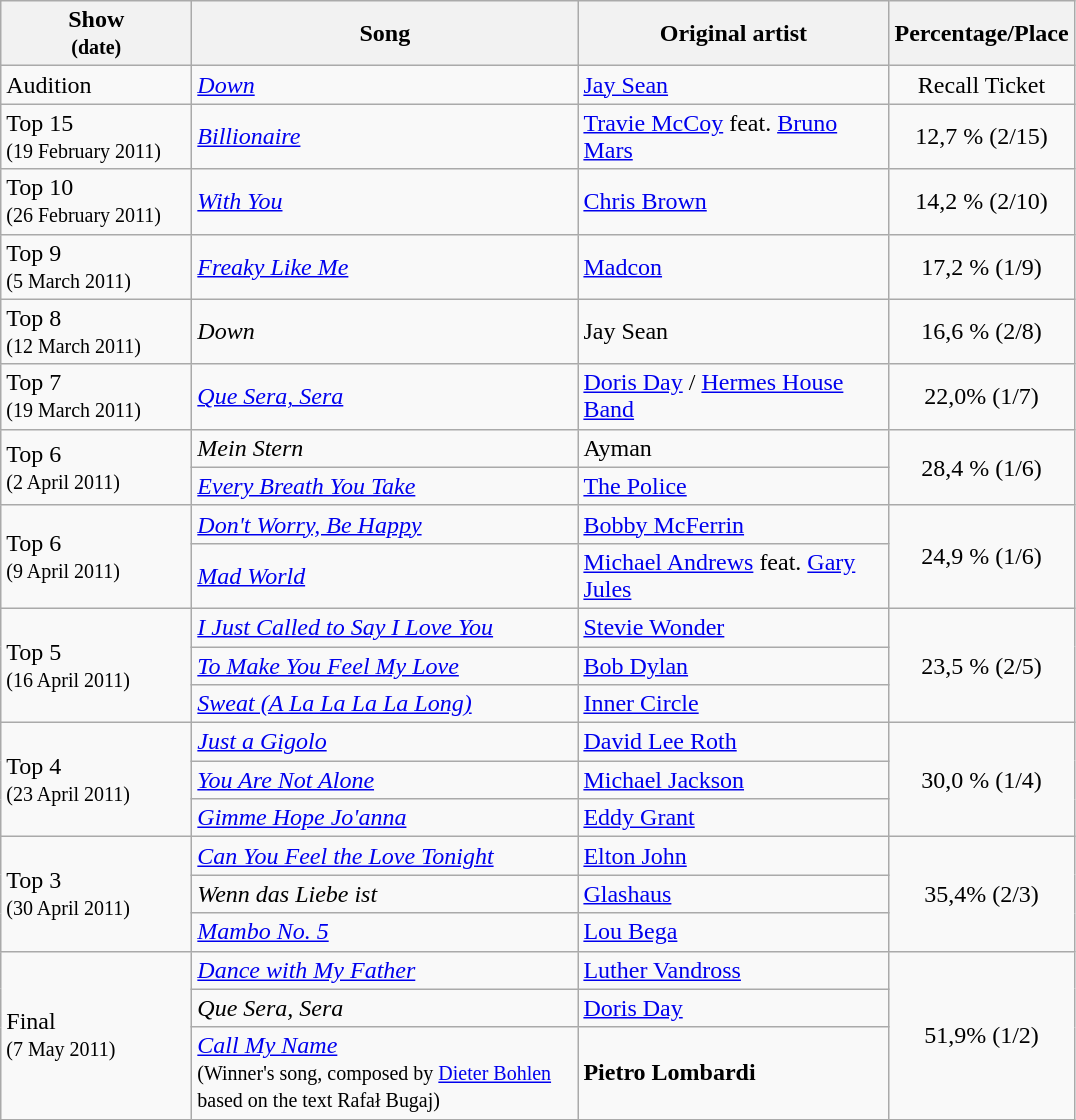<table class="wikitable collapsible collapsed">
<tr ">
<th style="width:120px;">Show<br><small>(date)</small></th>
<th style="width:250px;">Song</th>
<th style="width:200px;">Original artist</th>
<th style="width:28px;">Percentage/Place</th>
</tr>
<tr>
<td align="left">Audition</td>
<td align="left"><em><a href='#'>Down</a></em></td>
<td align="left"><a href='#'>Jay Sean</a></td>
<td style="text-align:center;">Recall Ticket</td>
</tr>
<tr>
<td align="left">Top 15<br><small>(19 February 2011)</small></td>
<td align="left"><em><a href='#'>Billionaire</a></em></td>
<td align="left"><a href='#'>Travie McCoy</a> feat. <a href='#'>Bruno Mars</a></td>
<td style="text-align:center;">12,7 % (2/15)</td>
</tr>
<tr>
<td align="left">Top 10<br><small>(26 February 2011)</small></td>
<td align="left"><em><a href='#'>With You</a></em></td>
<td align="left"><a href='#'>Chris Brown</a></td>
<td style="text-align:center;">14,2 % (2/10)</td>
</tr>
<tr>
<td align="left">Top 9<br><small>(5 March 2011)</small></td>
<td align="left"><em><a href='#'>Freaky Like Me</a></em></td>
<td align="left"><a href='#'>Madcon</a></td>
<td style="text-align:center;">17,2 % (1/9)</td>
</tr>
<tr>
<td align="left">Top 8<br><small>(12 March 2011)</small></td>
<td align="left"><em>Down</em></td>
<td align="left">Jay Sean</td>
<td style="text-align:center;">16,6 % (2/8)</td>
</tr>
<tr>
<td align="left">Top 7<br><small>(19 March 2011)</small></td>
<td align="left"><em><a href='#'>Que Sera, Sera</a></em></td>
<td align="left"><a href='#'>Doris Day</a> / <a href='#'>Hermes House Band</a></td>
<td style="text-align:center;">22,0% (1/7)</td>
</tr>
<tr>
<td style="text-align:left;" rowspan="2">Top 6<br><small>(2 April 2011)</small></td>
<td align="left"><em>Mein Stern</em></td>
<td align="left">Ayman</td>
<td style="text-align:center;" rowspan="2">28,4 % (1/6)</td>
</tr>
<tr>
<td align="left"><em><a href='#'>Every Breath You Take</a></em></td>
<td align="left"><a href='#'>The Police</a></td>
</tr>
<tr>
<td style="text-align:left;" rowspan="2">Top 6<br><small>(9 April 2011)</small></td>
<td align="left"><em><a href='#'>Don't Worry, Be Happy</a></em></td>
<td align="left"><a href='#'>Bobby McFerrin</a></td>
<td style="text-align:center;" rowspan="2">24,9 % (1/6)</td>
</tr>
<tr>
<td align="left"><em><a href='#'>Mad World</a></em></td>
<td align="left"><a href='#'>Michael Andrews</a> feat. <a href='#'>Gary Jules</a></td>
</tr>
<tr>
<td style="text-align:left;" rowspan="3">Top 5<br><small>(16 April 2011)</small></td>
<td align="left"><em><a href='#'>I Just Called to Say I Love You</a></em></td>
<td align="left"><a href='#'>Stevie Wonder</a></td>
<td style="text-align:center;" rowspan="3">23,5 % (2/5)</td>
</tr>
<tr>
<td align="left"><em><a href='#'>To Make You Feel My Love</a></em></td>
<td align="left"><a href='#'>Bob Dylan</a></td>
</tr>
<tr>
<td align="left"><em><a href='#'>Sweat (A La La La La Long)</a></em></td>
<td align="left"><a href='#'>Inner Circle</a></td>
</tr>
<tr>
<td style="text-align:left;" rowspan="3">Top 4<br><small>(23 April 2011)</small></td>
<td align="left"><em><a href='#'>Just a Gigolo</a></em></td>
<td align="left"><a href='#'>David Lee Roth</a></td>
<td style="text-align:center;" rowspan="3">30,0 % (1/4)</td>
</tr>
<tr>
<td align="left"><em><a href='#'>You Are Not Alone</a></em></td>
<td align="left"><a href='#'>Michael Jackson</a></td>
</tr>
<tr>
<td align="left"><em><a href='#'>Gimme Hope Jo'anna</a></em></td>
<td align="left"><a href='#'>Eddy Grant</a></td>
</tr>
<tr>
<td style="text-align:left;" rowspan="3">Top 3<br><small>(30 April 2011)</small></td>
<td align="left"><em><a href='#'>Can You Feel the Love Tonight</a></em></td>
<td align="left"><a href='#'>Elton John</a></td>
<td style="text-align:center;" rowspan="3">35,4% (2/3)</td>
</tr>
<tr>
<td align="left"><em>Wenn das Liebe ist</em></td>
<td align="left"><a href='#'>Glashaus</a></td>
</tr>
<tr>
<td align="left"><em><a href='#'>Mambo No. 5</a></em></td>
<td align="left"><a href='#'>Lou Bega</a></td>
</tr>
<tr>
<td style="text-align:left;" rowspan="3">Final<br><small>(7 May 2011)</small></td>
<td align="left"><em><a href='#'>Dance with My Father</a></em></td>
<td align="left"><a href='#'>Luther Vandross</a></td>
<td style="text-align:center;" rowspan="3">51,9% (1/2)</td>
</tr>
<tr>
<td align="left"><em>Que Sera, Sera</em></td>
<td align="left"><a href='#'>Doris Day</a></td>
</tr>
<tr>
<td align="left"><em><a href='#'>Call My Name</a></em><br><small>(Winner's song, composed by <a href='#'>Dieter Bohlen</a> based on the text Rafał Bugaj)</small></td>
<td align="left"><strong>Pietro Lombardi</strong></td>
</tr>
</table>
